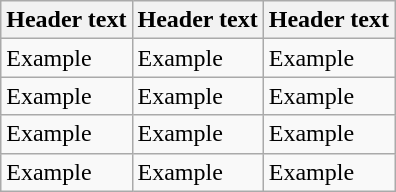<table class="wikitable">
<tr>
<th>Header text</th>
<th>Header text</th>
<th>Header text</th>
</tr>
<tr>
<td>Example</td>
<td>Example</td>
<td>Example</td>
</tr>
<tr>
<td>Example</td>
<td>Example</td>
<td>Example</td>
</tr>
<tr>
<td>Example</td>
<td>Example</td>
<td>Example</td>
</tr>
<tr>
<td>Example</td>
<td>Example</td>
<td>Example</td>
</tr>
</table>
